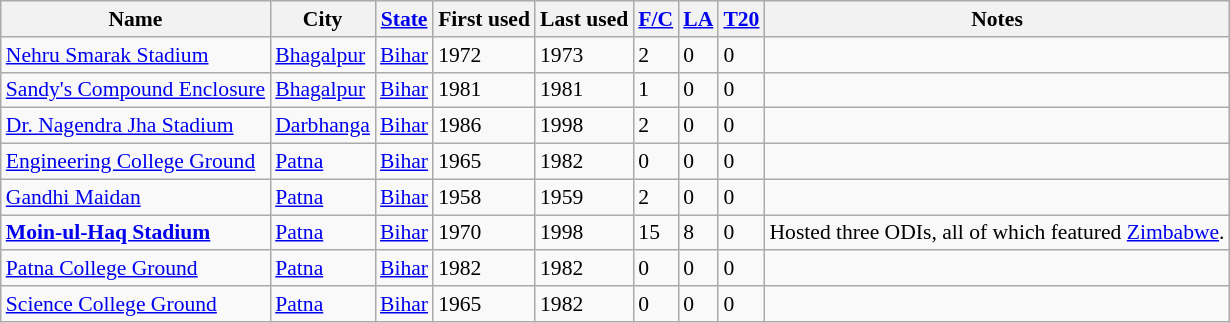<table class="wikitable sortable collapsible static-row-numbers" style="font-size: 90%">
<tr>
<th>Name</th>
<th>City</th>
<th><a href='#'>State</a></th>
<th>First used</th>
<th>Last used</th>
<th><a href='#'>F/C</a></th>
<th><a href='#'>LA</a></th>
<th><a href='#'>T20</a></th>
<th>Notes</th>
</tr>
<tr>
<td><a href='#'>Nehru Smarak Stadium</a></td>
<td><a href='#'>Bhagalpur</a></td>
<td><a href='#'>Bihar</a></td>
<td>1972</td>
<td>1973</td>
<td>2</td>
<td>0</td>
<td>0</td>
<td></td>
</tr>
<tr>
<td><a href='#'>Sandy's Compound Enclosure</a></td>
<td><a href='#'>Bhagalpur</a></td>
<td><a href='#'>Bihar</a></td>
<td>1981</td>
<td>1981</td>
<td>1</td>
<td>0</td>
<td>0</td>
<td></td>
</tr>
<tr>
<td><a href='#'>Dr. Nagendra Jha Stadium</a></td>
<td><a href='#'>Darbhanga</a></td>
<td><a href='#'>Bihar</a></td>
<td>1986</td>
<td>1998</td>
<td>2</td>
<td>0</td>
<td>0</td>
<td></td>
</tr>
<tr>
<td><a href='#'>Engineering College Ground</a></td>
<td><a href='#'>Patna</a></td>
<td><a href='#'>Bihar</a></td>
<td>1965</td>
<td>1982</td>
<td>0</td>
<td>0</td>
<td>0</td>
<td></td>
</tr>
<tr>
<td><a href='#'>Gandhi Maidan</a></td>
<td><a href='#'>Patna</a></td>
<td><a href='#'>Bihar</a></td>
<td>1958</td>
<td>1959</td>
<td>2</td>
<td>0</td>
<td>0</td>
<td></td>
</tr>
<tr>
<td><strong><a href='#'>Moin-ul-Haq Stadium</a></strong></td>
<td><a href='#'>Patna</a></td>
<td><a href='#'>Bihar</a></td>
<td>1970</td>
<td>1998</td>
<td>15</td>
<td>8</td>
<td>0</td>
<td>Hosted three ODIs, all of which featured <a href='#'>Zimbabwe</a>.</td>
</tr>
<tr>
<td><a href='#'>Patna College Ground</a></td>
<td><a href='#'>Patna</a></td>
<td><a href='#'>Bihar</a></td>
<td>1982</td>
<td>1982</td>
<td>0</td>
<td>0</td>
<td>0</td>
<td></td>
</tr>
<tr>
<td><a href='#'>Science College Ground</a></td>
<td><a href='#'>Patna</a></td>
<td><a href='#'>Bihar</a></td>
<td>1965</td>
<td>1982</td>
<td>0</td>
<td>0</td>
<td>0</td>
<td></td>
</tr>
</table>
